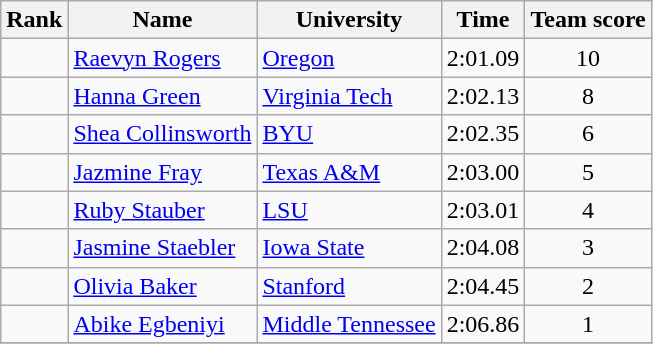<table class="wikitable sortable" style=" text-align:center">
<tr>
<th>Rank</th>
<th>Name</th>
<th>University</th>
<th>Time</th>
<th>Team score</th>
</tr>
<tr>
<td></td>
<td align=left><a href='#'>Raevyn Rogers</a></td>
<td align=left><a href='#'>Oregon</a></td>
<td>2:01.09</td>
<td>10</td>
</tr>
<tr>
<td></td>
<td align=left><a href='#'>Hanna Green</a></td>
<td align=left><a href='#'>Virginia Tech</a></td>
<td>2:02.13</td>
<td>8</td>
</tr>
<tr>
<td></td>
<td align=left><a href='#'>Shea Collinsworth</a></td>
<td align=left><a href='#'>BYU</a></td>
<td>2:02.35</td>
<td>6</td>
</tr>
<tr>
<td></td>
<td align=left><a href='#'>Jazmine Fray</a></td>
<td align=left><a href='#'>Texas A&M</a></td>
<td>2:03.00</td>
<td>5</td>
</tr>
<tr>
<td></td>
<td align=left><a href='#'>Ruby Stauber</a></td>
<td align=left><a href='#'>LSU</a></td>
<td>2:03.01</td>
<td>4</td>
</tr>
<tr>
<td></td>
<td align=left><a href='#'>Jasmine Staebler</a></td>
<td align=left><a href='#'>Iowa State</a></td>
<td>2:04.08</td>
<td>3</td>
</tr>
<tr>
<td></td>
<td align=left><a href='#'>Olivia Baker</a></td>
<td align=left><a href='#'>Stanford</a></td>
<td>2:04.45</td>
<td>2</td>
</tr>
<tr>
<td></td>
<td align=left><a href='#'>Abike Egbeniyi</a> </td>
<td align=left><a href='#'>Middle Tennessee</a></td>
<td>2:06.86</td>
<td>1</td>
</tr>
<tr>
</tr>
</table>
